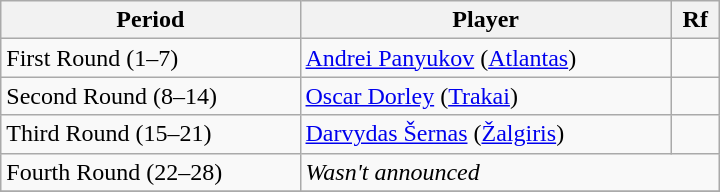<table class="wikitable" style="width: 30em;">
<tr style="text-align:center;">
<th>Period</th>
<th>Player</th>
<th>Rf</th>
</tr>
<tr>
<td>First Round (1–7)</td>
<td><a href='#'>Andrei Panyukov</a> (<a href='#'>Atlantas</a>)</td>
<td style="text-align:center;"></td>
</tr>
<tr>
<td>Second Round (8–14)</td>
<td><a href='#'>Oscar Dorley</a> (<a href='#'>Trakai</a>)</td>
<td style="text-align:center;"></td>
</tr>
<tr>
<td>Third Round (15–21)</td>
<td><a href='#'>Darvydas Šernas</a> (<a href='#'>Žalgiris</a>)</td>
<td style="text-align:center;"></td>
</tr>
<tr>
<td>Fourth Round (22–28)</td>
<td colspan=2><em>Wasn't announced</em></td>
</tr>
<tr>
</tr>
</table>
